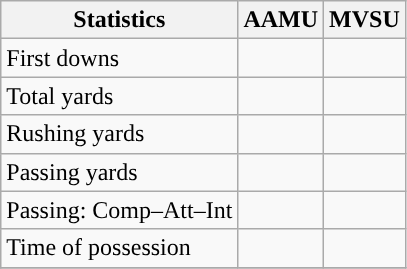<table class="wikitable" style="float: left;">
<tr>
<th>Statistics</th>
<th>AAMU</th>
<th>MVSU</th>
</tr>
<tr>
<td>First downs</td>
<td></td>
<td></td>
</tr>
<tr>
<td>Total yards</td>
<td></td>
<td></td>
</tr>
<tr>
<td>Rushing yards</td>
<td></td>
<td></td>
</tr>
<tr>
<td>Passing yards</td>
<td></td>
<td></td>
</tr>
<tr>
<td>Passing: Comp–Att–Int</td>
<td></td>
<td></td>
</tr>
<tr>
<td>Time of possession</td>
<td></td>
<td></td>
</tr>
<tr>
</tr>
</table>
